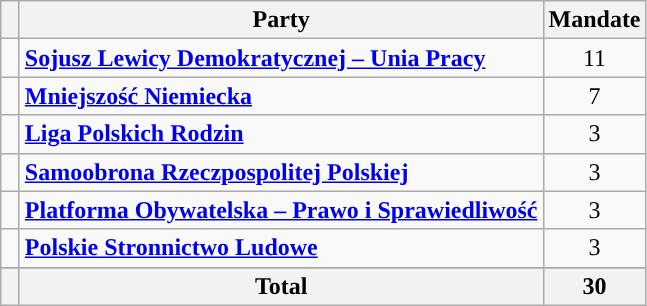<table class="wikitable">
<tr>
<th width=5></th>
<th>Party</th>
<th>Mandate</th>
</tr>
<tr>
<td style="background:"></td>
<td><strong><a href='#'>Sojusz Lewicy Demokratycznej – Unia Pracy</a></strong></td>
<td align="center">11</td>
</tr>
<tr>
<td style="background:"></td>
<td><strong><a href='#'>Mniejszość Niemiecka</a></strong></td>
<td align="center">7</td>
</tr>
<tr>
<td style="background:"></td>
<td><strong><a href='#'>Liga Polskich Rodzin</a></strong></td>
<td align="center">3</td>
</tr>
<tr>
<td style="background:"></td>
<td><strong><a href='#'>Samoobrona Rzeczpospolitej Polskiej</a></strong></td>
<td align="center">3</td>
</tr>
<tr>
<td style="background:"></td>
<td><strong><a href='#'>Platforma Obywatelska – Prawo i Sprawiedliwość</a></strong></td>
<td align="center">3</td>
</tr>
<tr>
<td style="background:"></td>
<td><strong><a href='#'>Polskie Stronnictwo Ludowe</a></strong></td>
<td align="center">3</td>
</tr>
<tr bgcolor="#ececec">
</tr>
<tr bgcolor="#ececec">
<th></th>
<th>Total</th>
<th align="center">30</th>
</tr>
</table>
